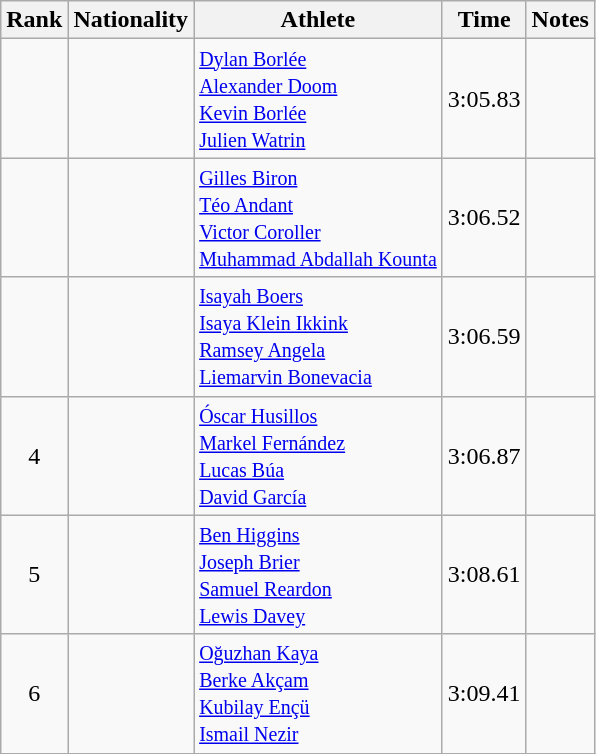<table class="wikitable sortable" style="text-align:center">
<tr>
<th>Rank</th>
<th>Nationality</th>
<th>Athlete</th>
<th>Time</th>
<th>Notes</th>
</tr>
<tr>
<td></td>
<td align=left></td>
<td align=left><small><a href='#'>Dylan Borlée</a><br><a href='#'>Alexander Doom</a><br><a href='#'>Kevin Borlée</a><br><a href='#'>Julien Watrin</a></small></td>
<td>3:05.83</td>
<td></td>
</tr>
<tr>
<td></td>
<td align=left></td>
<td align=left><small><a href='#'>Gilles Biron</a><br><a href='#'>Téo Andant</a><br><a href='#'>Victor Coroller</a><br><a href='#'>Muhammad Abdallah Kounta</a></small></td>
<td>3:06.52</td>
<td></td>
</tr>
<tr>
<td></td>
<td align=left></td>
<td align=left><small><a href='#'>Isayah Boers</a><br><a href='#'>Isaya Klein Ikkink</a><br><a href='#'>Ramsey Angela</a><br><a href='#'>Liemarvin Bonevacia</a></small></td>
<td>3:06.59</td>
<td></td>
</tr>
<tr>
<td>4</td>
<td align=left></td>
<td align=left><small><a href='#'>Óscar Husillos</a><br><a href='#'>Markel Fernández</a><br><a href='#'>Lucas Búa</a><br><a href='#'>David García</a></small></td>
<td>3:06.87</td>
<td></td>
</tr>
<tr>
<td>5</td>
<td align=left></td>
<td align=left><small><a href='#'>Ben Higgins</a><br><a href='#'>Joseph Brier</a><br><a href='#'>Samuel Reardon</a><br><a href='#'>Lewis Davey</a></small></td>
<td>3:08.61</td>
<td></td>
</tr>
<tr>
<td>6</td>
<td align=left></td>
<td align=left><small><a href='#'>Oğuzhan Kaya</a><br><a href='#'>Berke Akçam</a><br><a href='#'>Kubilay Ençü</a><br><a href='#'>Ismail Nezir</a></small></td>
<td>3:09.41</td>
<td></td>
</tr>
<tr>
</tr>
</table>
